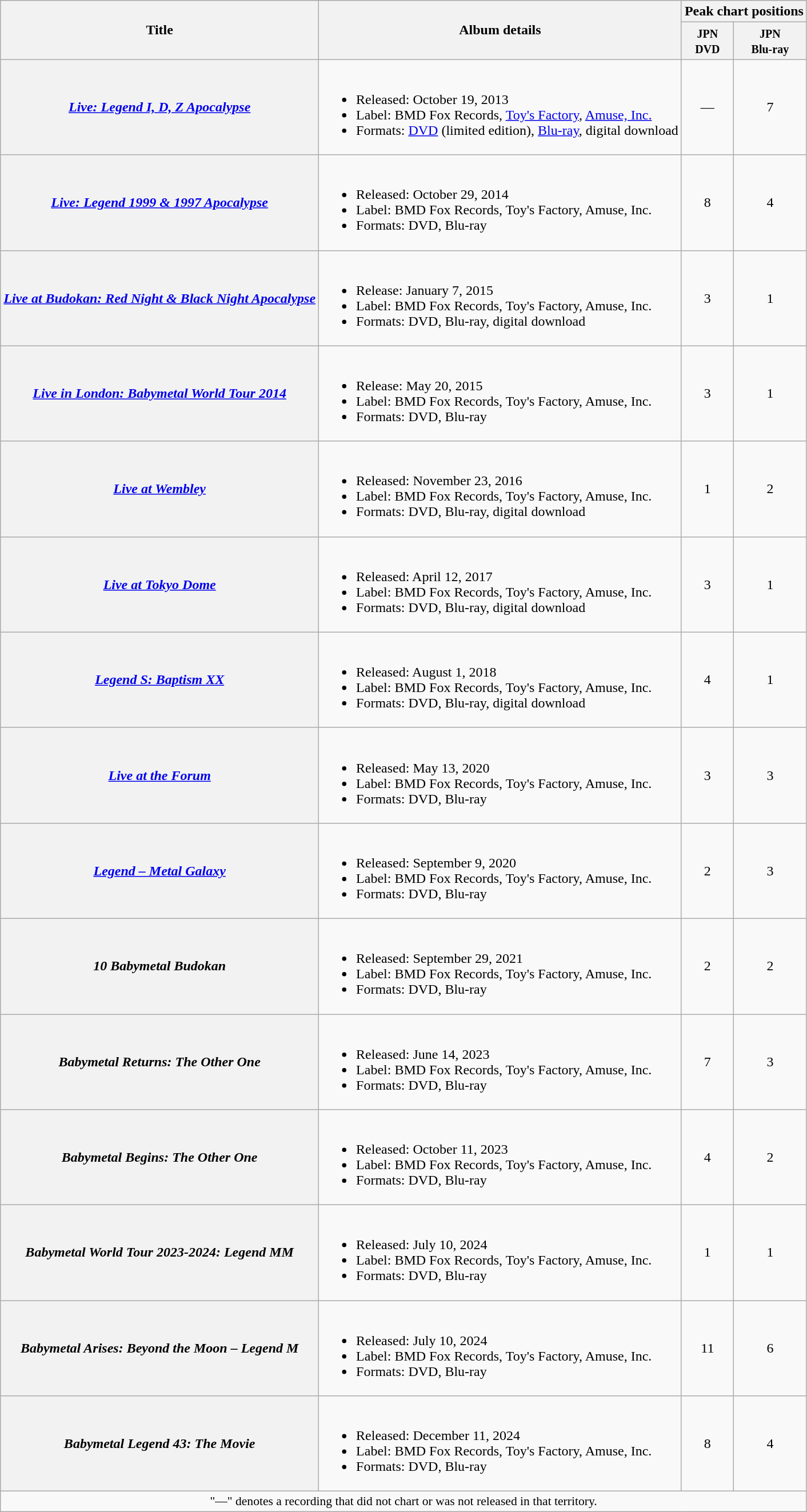<table class="wikitable plainrowheaders">
<tr>
<th rowspan="2">Title</th>
<th rowspan="2">Album details</th>
<th colspan="2">Peak chart positions</th>
</tr>
<tr>
<th><small>JPN<br>DVD</small><br></th>
<th><small>JPN<br>Blu-ray</small><br> </th>
</tr>
<tr>
<th scope="row"><em><a href='#'>Live: Legend I, D, Z Apocalypse</a></em></th>
<td><br><ul><li>Released: October 19, 2013</li><li>Label: BMD Fox Records, <a href='#'>Toy's Factory</a>, <a href='#'>Amuse, Inc.</a></li><li>Formats: <a href='#'>DVD</a> (limited edition), <a href='#'>Blu-ray</a>, digital download</li></ul></td>
<td align="center">—</td>
<td align="center">7</td>
</tr>
<tr>
<th scope="row"><em><a href='#'>Live: Legend 1999 & 1997 Apocalypse</a></em></th>
<td><br><ul><li>Released: October 29, 2014</li><li>Label: BMD Fox Records, Toy's Factory, Amuse, Inc.</li><li>Formats: DVD, Blu-ray</li></ul></td>
<td align="center">8</td>
<td align="center">4</td>
</tr>
<tr>
<th scope="row"><em><a href='#'>Live at Budokan: Red Night & Black Night Apocalypse</a></em></th>
<td><br><ul><li>Release: January 7, 2015 </li><li>Label: BMD Fox Records, Toy's Factory, Amuse, Inc.</li><li>Formats: DVD, Blu-ray, digital download</li></ul></td>
<td align="center">3</td>
<td align="center">1</td>
</tr>
<tr>
<th scope="row"><em><a href='#'>Live in London: Babymetal World Tour 2014</a></em></th>
<td><br><ul><li>Release: May 20, 2015 </li><li>Label: BMD Fox Records, Toy's Factory, Amuse, Inc.</li><li>Formats: DVD, Blu-ray</li></ul></td>
<td align="center">3</td>
<td align="center">1</td>
</tr>
<tr>
<th scope="row"><em><a href='#'>Live at Wembley</a></em></th>
<td><br><ul><li>Released: November 23, 2016</li><li>Label: BMD Fox Records, Toy's Factory, Amuse, Inc.</li><li>Formats: DVD, Blu-ray, digital download</li></ul></td>
<td align="center">1</td>
<td align="center">2</td>
</tr>
<tr>
<th scope="row"><em><a href='#'>Live at Tokyo Dome</a></em></th>
<td><br><ul><li>Released: April 12, 2017</li><li>Label: BMD Fox Records, Toy's Factory, Amuse, Inc.</li><li>Formats: DVD, Blu-ray, digital download</li></ul></td>
<td align="center">3</td>
<td align="center">1</td>
</tr>
<tr>
<th scope="row"><em><a href='#'>Legend S: Baptism XX</a></em></th>
<td><br><ul><li>Released: August 1, 2018</li><li>Label: BMD Fox Records, Toy's Factory, Amuse, Inc.</li><li>Formats: DVD, Blu-ray, digital download</li></ul></td>
<td align="center">4</td>
<td align="center">1</td>
</tr>
<tr>
<th scope="row"><em><a href='#'>Live at the Forum</a></em></th>
<td><br><ul><li>Released: May 13, 2020</li><li>Label: BMD Fox Records, Toy's Factory, Amuse, Inc.</li><li>Formats: DVD, Blu-ray</li></ul></td>
<td align="center">3</td>
<td align="center">3</td>
</tr>
<tr>
<th scope="row"><em><a href='#'>Legend – Metal Galaxy</a></em></th>
<td><br><ul><li>Released: September 9, 2020</li><li>Label: BMD Fox Records, Toy's Factory, Amuse, Inc.</li><li>Formats: DVD, Blu-ray</li></ul></td>
<td align="center">2</td>
<td align="center">3</td>
</tr>
<tr>
<th scope="row"><em>10 Babymetal Budokan</em></th>
<td><br><ul><li>Released: September 29, 2021</li><li>Label: BMD Fox Records, Toy's Factory, Amuse, Inc.</li><li>Formats: DVD, Blu-ray</li></ul></td>
<td align="center">2</td>
<td align="center">2</td>
</tr>
<tr>
<th scope="row"><em>Babymetal Returns: The Other One</em></th>
<td><br><ul><li>Released: June 14, 2023</li><li>Label: BMD Fox Records, Toy's Factory, Amuse, Inc.</li><li>Formats: DVD, Blu-ray</li></ul></td>
<td align="center">7</td>
<td align="center">3</td>
</tr>
<tr>
<th scope="row"><em>Babymetal Begins: The Other One</em></th>
<td><br><ul><li>Released: October 11, 2023</li><li>Label: BMD Fox Records, Toy's Factory, Amuse, Inc.</li><li>Formats: DVD, Blu-ray</li></ul></td>
<td align="center">4</td>
<td align="center">2</td>
</tr>
<tr>
<th scope="row"><em>Babymetal World Tour 2023-2024: Legend MM</em></th>
<td><br><ul><li>Released: July 10, 2024</li><li>Label: BMD Fox Records, Toy's Factory, Amuse, Inc.</li><li>Formats: DVD, Blu-ray</li></ul></td>
<td align="center">1</td>
<td align="center">1</td>
</tr>
<tr>
<th scope="row"><em>Babymetal Arises: Beyond the Moon – Legend M</em></th>
<td><br><ul><li>Released: July 10, 2024</li><li>Label: BMD Fox Records, Toy's Factory, Amuse, Inc.</li><li>Formats: DVD, Blu-ray</li></ul></td>
<td align="center">11</td>
<td align="center">6</td>
</tr>
<tr>
<th scope="row"><em>Babymetal Legend 43: The Movie</em></th>
<td><br><ul><li>Released: December 11, 2024</li><li>Label: BMD Fox Records, Toy's Factory, Amuse, Inc.</li><li>Formats: DVD, Blu-ray</li></ul></td>
<td align="center">8</td>
<td align="center">4</td>
</tr>
<tr>
<td align="center" colspan="4" style="font-size:90%">"—" denotes a recording that did not chart or was not released in that territory.</td>
</tr>
</table>
